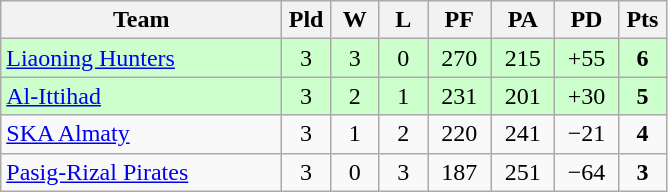<table class="wikitable" style="text-align:center;">
<tr>
<th width=180>Team</th>
<th width=25>Pld</th>
<th width=25>W</th>
<th width=25>L</th>
<th width=35>PF</th>
<th width=35>PA</th>
<th width=35>PD</th>
<th width=25>Pts</th>
</tr>
<tr bgcolor="#ccffcc">
<td align="left"> <a href='#'>Liaoning Hunters</a></td>
<td>3</td>
<td>3</td>
<td>0</td>
<td>270</td>
<td>215</td>
<td>+55</td>
<td><strong>6</strong></td>
</tr>
<tr bgcolor="#ccffcc">
<td align="left"> <a href='#'>Al-Ittihad</a></td>
<td>3</td>
<td>2</td>
<td>1</td>
<td>231</td>
<td>201</td>
<td>+30</td>
<td><strong>5</strong></td>
</tr>
<tr>
<td align="left"> <a href='#'>SKA Almaty</a></td>
<td>3</td>
<td>1</td>
<td>2</td>
<td>220</td>
<td>241</td>
<td>−21</td>
<td><strong>4</strong></td>
</tr>
<tr>
<td align="left"> <a href='#'>Pasig-Rizal Pirates</a></td>
<td>3</td>
<td>0</td>
<td>3</td>
<td>187</td>
<td>251</td>
<td>−64</td>
<td><strong>3</strong></td>
</tr>
</table>
